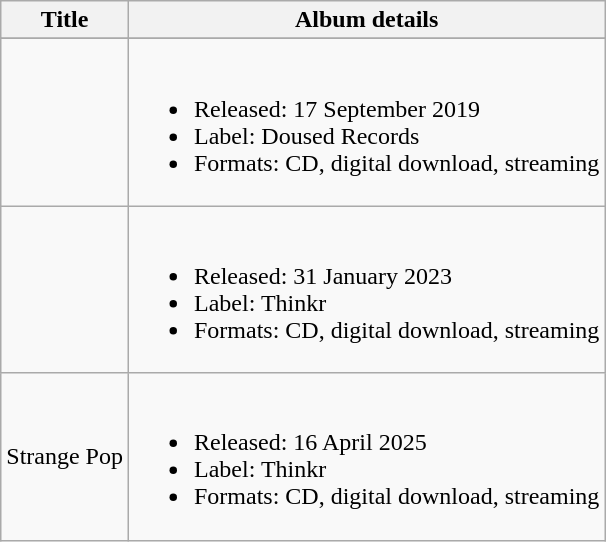<table class="wikitable plainrowheaders">
<tr>
<th scope="col">Title</th>
<th scope="col">Album details</th>
</tr>
<tr>
</tr>
<tr>
<td></td>
<td><br><ul><li>Released: 17 September 2019</li><li>Label: Doused Records</li><li>Formats: CD, digital download, streaming</li></ul></td>
</tr>
<tr>
<td></td>
<td><br><ul><li>Released: 31 January 2023</li><li>Label: Thinkr</li><li>Formats: CD, digital download, streaming</li></ul></td>
</tr>
<tr>
<td>Strange Pop</td>
<td><br><ul><li>Released: 16 April 2025</li><li>Label: Thinkr</li><li>Formats: CD, digital download, streaming</li></ul></td>
</tr>
</table>
